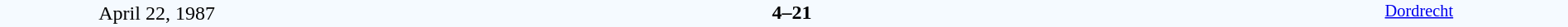<table style="width: 100%; background:#F5FAFF;" cellspacing="0">
<tr>
<td align=center rowspan=3 width=20%>April 22, 1987<br></td>
</tr>
<tr>
<td width=24% align=right></td>
<td align=center width=13%><strong>4–21</strong></td>
<td width=24%></td>
<td style=font-size:85% rowspan=3 valign=top align=center><a href='#'>Dordrecht</a></td>
</tr>
<tr style=font-size:85%>
<td align=right></td>
<td align=center></td>
<td></td>
</tr>
</table>
